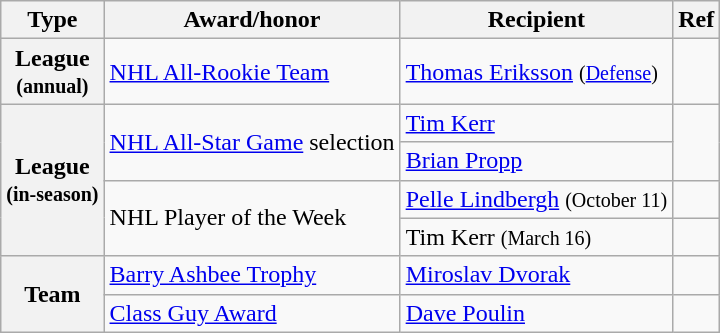<table class="wikitable">
<tr>
<th scope="col">Type</th>
<th scope="col">Award/honor</th>
<th scope="col">Recipient</th>
<th scope="col">Ref</th>
</tr>
<tr>
<th scope="row">League<br><small>(annual)</small></th>
<td><a href='#'>NHL All-Rookie Team</a></td>
<td><a href='#'>Thomas Eriksson</a> <small>(<a href='#'>Defense</a>)</small></td>
<td></td>
</tr>
<tr>
<th scope="row" rowspan="4">League<br><small>(in-season)</small></th>
<td rowspan="2"><a href='#'>NHL All-Star Game</a> selection</td>
<td><a href='#'>Tim Kerr</a></td>
<td rowspan="2"></td>
</tr>
<tr>
<td><a href='#'>Brian Propp</a></td>
</tr>
<tr>
<td rowspan="2">NHL Player of the Week</td>
<td><a href='#'>Pelle Lindbergh</a> <small>(October 11)</small></td>
<td></td>
</tr>
<tr>
<td>Tim Kerr <small>(March 16)</small></td>
<td></td>
</tr>
<tr>
<th scope="row" rowspan="2">Team</th>
<td><a href='#'>Barry Ashbee Trophy</a></td>
<td><a href='#'>Miroslav Dvorak</a></td>
<td></td>
</tr>
<tr>
<td><a href='#'>Class Guy Award</a></td>
<td><a href='#'>Dave Poulin</a></td>
<td></td>
</tr>
</table>
